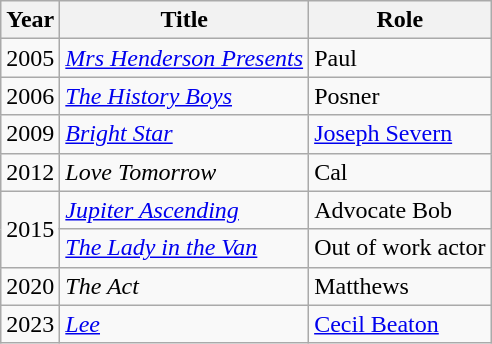<table class="wikitable">
<tr>
<th>Year</th>
<th>Title</th>
<th>Role</th>
</tr>
<tr>
<td>2005</td>
<td><em><a href='#'>Mrs Henderson Presents</a></em></td>
<td>Paul</td>
</tr>
<tr>
<td>2006</td>
<td><em><a href='#'>The History Boys</a></em></td>
<td>Posner</td>
</tr>
<tr>
<td>2009</td>
<td><em><a href='#'>Bright Star</a></em></td>
<td><a href='#'>Joseph Severn</a></td>
</tr>
<tr>
<td>2012</td>
<td><em>Love Tomorrow</em></td>
<td>Cal</td>
</tr>
<tr>
<td rowspan="2">2015</td>
<td><em><a href='#'>Jupiter Ascending</a></em></td>
<td>Advocate Bob</td>
</tr>
<tr>
<td><em><a href='#'>The Lady in the Van</a></em></td>
<td>Out of work actor</td>
</tr>
<tr>
<td>2020</td>
<td><em>The Act</em></td>
<td>Matthews</td>
</tr>
<tr>
<td>2023</td>
<td><em><a href='#'>Lee</a></em></td>
<td><a href='#'>Cecil Beaton</a></td>
</tr>
</table>
